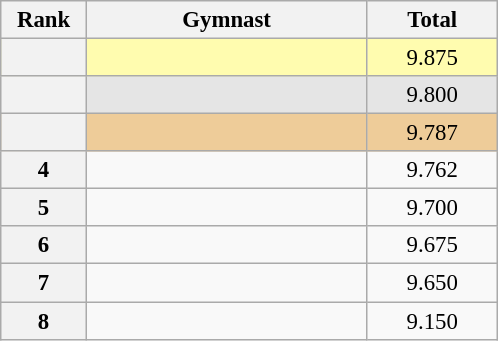<table class="wikitable sortable" style="text-align:center; font-size:95%">
<tr>
<th scope="col" style="width:50px;">Rank</th>
<th scope="col" style="width:180px;">Gymnast</th>
<th scope="col" style="width:80px;">Total</th>
</tr>
<tr style="background:#fffcaf;">
<th scope=row style="text-align:center"></th>
<td style="text-align:left;"></td>
<td>9.875</td>
</tr>
<tr style="background:#e5e5e5;">
<th scope=row style="text-align:center"></th>
<td style="text-align:left;"></td>
<td>9.800</td>
</tr>
<tr style="background:#ec9;">
<th scope=row style="text-align:center"></th>
<td style="text-align:left;"></td>
<td>9.787</td>
</tr>
<tr>
<th scope=row style="text-align:center">4</th>
<td style="text-align:left;"></td>
<td>9.762</td>
</tr>
<tr>
<th scope=row style="text-align:center">5</th>
<td style="text-align:left;"></td>
<td>9.700</td>
</tr>
<tr>
<th scope=row style="text-align:center">6</th>
<td style="text-align:left;"></td>
<td>9.675</td>
</tr>
<tr>
<th scope=row style="text-align:center">7</th>
<td style="text-align:left;"></td>
<td>9.650</td>
</tr>
<tr>
<th scope=row style="text-align:center">8</th>
<td style="text-align:left;"></td>
<td>9.150</td>
</tr>
</table>
